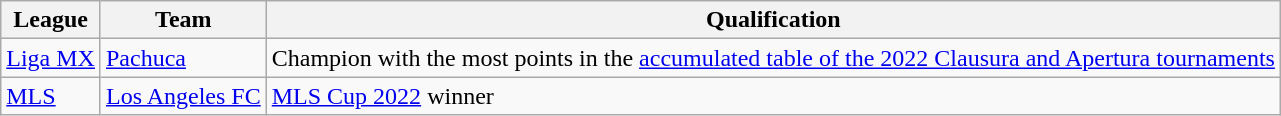<table class="wikitable">
<tr>
<th>League</th>
<th>Team</th>
<th>Qualification</th>
</tr>
<tr>
<td><a href='#'>Liga MX</a></td>
<td> <a href='#'>Pachuca</a></td>
<td>Champion with the most points in the <a href='#'>accumulated table of the 2022 Clausura and Apertura tournaments</a></td>
</tr>
<tr>
<td><a href='#'>MLS</a></td>
<td> <a href='#'>Los Angeles FC</a></td>
<td><a href='#'>MLS Cup 2022</a> winner</td>
</tr>
</table>
